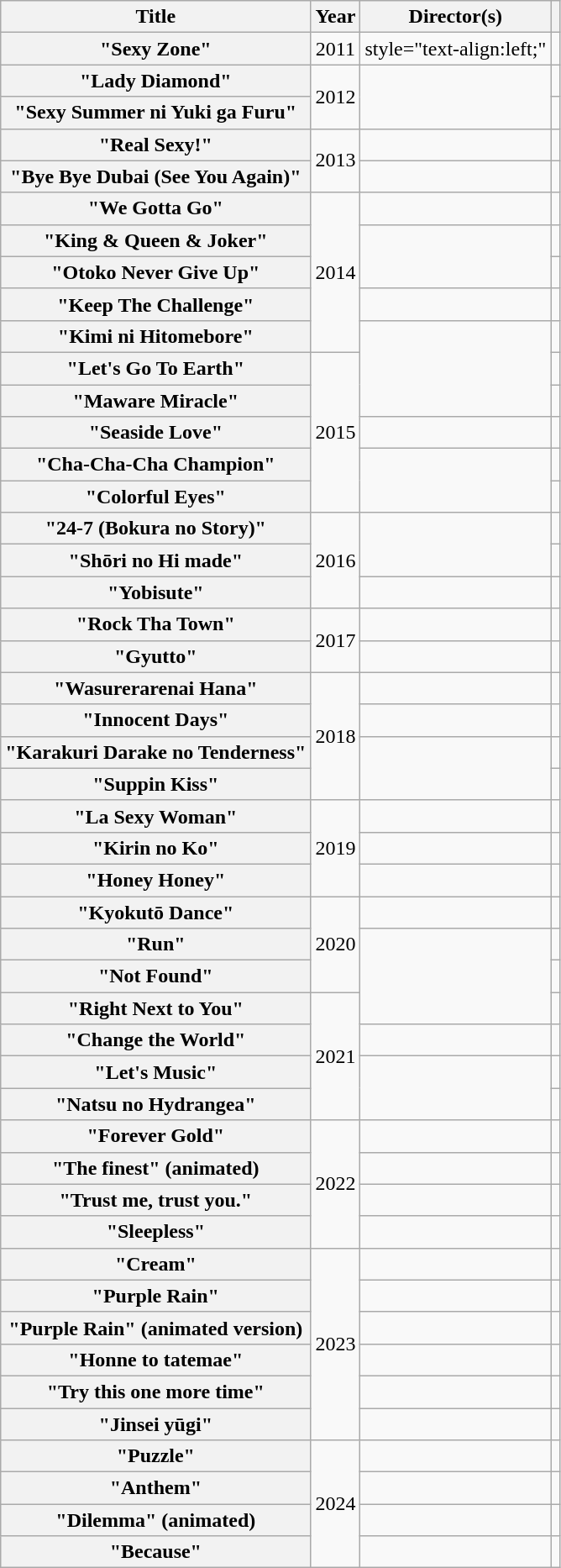<table class="wikitable plainrowheaders sortable" style="text-align:center;" border="1">
<tr>
<th scope="col">Title</th>
<th scope="col">Year</th>
<th scope="col">Director(s)</th>
<th scope="col"></th>
</tr>
<tr>
<th scope="row">"Sexy Zone"</th>
<td style="text-align:center;">2011</td>
<td>style="text-align:left;" </td>
<td></td>
</tr>
<tr>
<th scope="row">"Lady Diamond"</th>
<td style="text-align:center;" rowspan="2">2012</td>
<td style="text-align:left;" rowspan="2"></td>
<td></td>
</tr>
<tr>
<th scope="row">"Sexy Summer ni Yuki ga Furu"</th>
<td></td>
</tr>
<tr>
<th scope="row">"Real Sexy!"</th>
<td style="text-align:center;" rowspan="2">2013</td>
<td style="text-align:left;"></td>
<td></td>
</tr>
<tr>
<th scope="row">"Bye Bye Dubai (See You Again)"</th>
<td style="text-align:left;"></td>
<td></td>
</tr>
<tr>
<th scope="row">"We Gotta Go"</th>
<td style="text-align:center;" rowspan="5">2014</td>
<td style="text-align:left;"></td>
<td></td>
</tr>
<tr>
<th scope="row">"King & Queen & Joker"</th>
<td style="text-align:left;" rowspan="2"></td>
<td></td>
</tr>
<tr>
<th scope="row">"Otoko Never Give Up"</th>
<td></td>
</tr>
<tr>
<th scope="row">"Keep The Challenge"</th>
<td style="text-align:left;"></td>
<td></td>
</tr>
<tr>
<th scope="row">"Kimi ni Hitomebore"</th>
<td style="text-align:left;" rowspan="3"></td>
<td></td>
</tr>
<tr>
<th scope="row">"Let's Go To Earth"</th>
<td style="text-align:center;" rowspan="5">2015</td>
<td></td>
</tr>
<tr>
<th scope="row">"Maware Miracle"</th>
<td></td>
</tr>
<tr>
<th scope="row">"Seaside Love"</th>
<td style="text-align:left;"></td>
<td></td>
</tr>
<tr>
<th scope="row">"Cha-Cha-Cha Champion"</th>
<td style="text-align:left;" rowspan="2"></td>
<td></td>
</tr>
<tr>
<th scope="row">"Colorful Eyes"</th>
<td></td>
</tr>
<tr>
<th scope="row">"24-7 (Bokura no Story)"</th>
<td style="text-align:center;" rowspan="3">2016</td>
<td style="text-align:left;" rowspan="2"></td>
<td></td>
</tr>
<tr>
<th scope="row">"Shōri no Hi made"</th>
<td></td>
</tr>
<tr>
<th scope="row">"Yobisute"</th>
<td style="text-align:left;"></td>
<td></td>
</tr>
<tr>
<th scope="row">"Rock Tha Town"</th>
<td style="text-align:center;" rowspan="2">2017</td>
<td style="text-align:left;"></td>
<td></td>
</tr>
<tr>
<th scope="row">"Gyutto"</th>
<td style="text-align:left;"></td>
<td></td>
</tr>
<tr>
<th scope="row">"Wasurerarenai Hana"</th>
<td style="text-align:center;" rowspan="4">2018</td>
<td style="text-align:left;"></td>
<td></td>
</tr>
<tr>
<th scope="row">"Innocent Days"</th>
<td style="text-align:left;"></td>
<td></td>
</tr>
<tr>
<th scope="row">"Karakuri Darake no Tenderness"</th>
<td style="text-align:left;" rowspan="2"></td>
<td></td>
</tr>
<tr>
<th scope="row">"Suppin Kiss"</th>
<td></td>
</tr>
<tr>
<th scope="row">"La Sexy Woman"</th>
<td style="text-align:center;" rowspan="3">2019</td>
<td style="text-align:left;"></td>
<td></td>
</tr>
<tr>
<th scope="row">"Kirin no Ko"</th>
<td style="text-align:left;"></td>
<td></td>
</tr>
<tr>
<th scope="row">"Honey Honey"</th>
<td style="text-align:left;"></td>
<td></td>
</tr>
<tr>
<th scope="row">"Kyokutō Dance"</th>
<td style="text-align:center;" rowspan="3">2020</td>
<td style="text-align:left;"></td>
<td></td>
</tr>
<tr>
<th scope="row">"Run"</th>
<td style="text-align:left;" rowspan="3"></td>
<td></td>
</tr>
<tr>
<th scope="row">"Not Found"</th>
<td></td>
</tr>
<tr>
<th scope="row">"Right Next to You"</th>
<td style="text-align:center;" rowspan="4">2021</td>
<td></td>
</tr>
<tr>
<th scope="row">"Change the World"</th>
<td style="text-align:left;"></td>
<td></td>
</tr>
<tr>
<th scope="row">"Let's Music"</th>
<td style="text-align:left;" rowspan="2"></td>
<td></td>
</tr>
<tr>
<th scope="row">"Natsu no Hydrangea"</th>
<td></td>
</tr>
<tr>
<th scope="row">"Forever Gold"</th>
<td style="text-align:center;" rowspan="4">2022</td>
<td></td>
<td></td>
</tr>
<tr>
<th scope="row">"The finest" (animated)</th>
<td></td>
<td></td>
</tr>
<tr>
<th scope="row">"Trust me, trust you."</th>
<td></td>
<td></td>
</tr>
<tr>
<th scope="row">"Sleepless"</th>
<td></td>
<td></td>
</tr>
<tr>
<th scope="row">"Cream"</th>
<td style="text-align:center;" rowspan="6">2023</td>
<td style="text-align:left;"></td>
<td></td>
</tr>
<tr>
<th scope="row">"Purple Rain"</th>
<td></td>
<td></td>
</tr>
<tr>
<th scope="row">"Purple Rain" (animated version)</th>
<td></td>
<td></td>
</tr>
<tr>
<th scope="row">"Honne to tatemae"</th>
<td></td>
<td></td>
</tr>
<tr>
<th scope="row">"Try this one more time"</th>
<td></td>
<td></td>
</tr>
<tr>
<th scope="row">"Jinsei yūgi"</th>
<td></td>
<td></td>
</tr>
<tr>
<th scope="row">"Puzzle"</th>
<td style="text-align:center;" rowspan="4">2024</td>
<td></td>
<td></td>
</tr>
<tr>
<th scope="row">"Anthem"</th>
<td></td>
<td></td>
</tr>
<tr>
<th scope="row">"Dilemma" (animated)</th>
<td></td>
<td></td>
</tr>
<tr>
<th scope="row">"Because"</th>
<td></td>
<td></td>
</tr>
</table>
